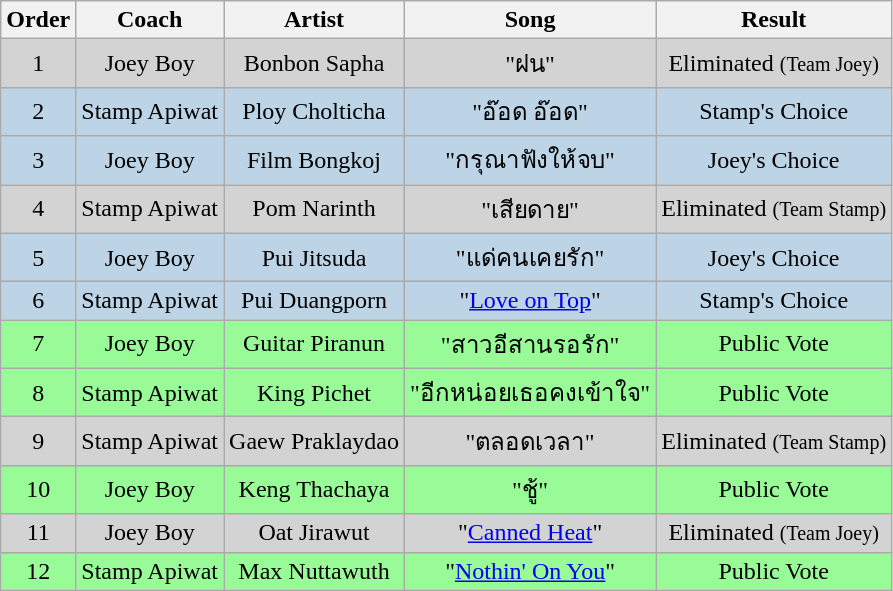<table class="wikitable sortable" style="text-align: center; width: auto;">
<tr>
<th>Order</th>
<th>Coach</th>
<th>Artist</th>
<th>Song</th>
<th>Result</th>
</tr>
<tr style="background:#D3D3D3;">
<td>1</td>
<td>Joey Boy</td>
<td>Bonbon Sapha</td>
<td>"ฝน"</td>
<td>Eliminated <small>(Team Joey)</small></td>
</tr>
<tr style="background:#BCD4E6;">
<td>2</td>
<td>Stamp Apiwat</td>
<td>Ploy Cholticha</td>
<td>"อ๊อด อ๊อด"</td>
<td>Stamp's Choice</td>
</tr>
<tr style="background:#BCD4E6;">
<td>3</td>
<td>Joey Boy</td>
<td>Film Bongkoj</td>
<td>"กรุณาฟังให้จบ"</td>
<td>Joey's Choice</td>
</tr>
<tr style="background:#D3D3D3;">
<td>4</td>
<td>Stamp Apiwat</td>
<td>Pom Narinth</td>
<td>"เสียดาย"</td>
<td>Eliminated <small>(Team Stamp)</small></td>
</tr>
<tr style="background:#BCD4E6;">
<td>5</td>
<td>Joey Boy</td>
<td>Pui Jitsuda</td>
<td>"แด่คนเคยรัก"</td>
<td>Joey's Choice</td>
</tr>
<tr style="background:#BCD4E6;">
<td>6</td>
<td>Stamp Apiwat</td>
<td>Pui Duangporn</td>
<td>"<a href='#'>Love on Top</a>"</td>
<td>Stamp's Choice</td>
</tr>
<tr style="background:palegreen;">
<td>7</td>
<td>Joey Boy</td>
<td>Guitar Piranun</td>
<td>"สาวอีสานรอรัก"</td>
<td>Public Vote</td>
</tr>
<tr style="background:palegreen;">
<td>8</td>
<td>Stamp Apiwat</td>
<td>King Pichet</td>
<td>"อีกหน่อยเธอคงเข้าใจ"</td>
<td>Public Vote</td>
</tr>
<tr style="background:#D3D3D3;">
<td>9</td>
<td>Stamp Apiwat</td>
<td>Gaew Praklaydao</td>
<td>"ตลอดเวลา"</td>
<td>Eliminated <small>(Team Stamp)</small></td>
</tr>
<tr style="background:palegreen;">
<td>10</td>
<td>Joey Boy</td>
<td>Keng Thachaya</td>
<td>"ชู้"</td>
<td>Public Vote</td>
</tr>
<tr style="background:#D3D3D3;">
<td>11</td>
<td>Joey Boy</td>
<td>Oat Jirawut</td>
<td>"<a href='#'>Canned Heat</a>"</td>
<td>Eliminated <small>(Team Joey)</small></td>
</tr>
<tr style="background:palegreen;">
<td>12</td>
<td>Stamp Apiwat</td>
<td>Max Nuttawuth</td>
<td>"<a href='#'>Nothin' On You</a>"</td>
<td>Public Vote</td>
</tr>
</table>
